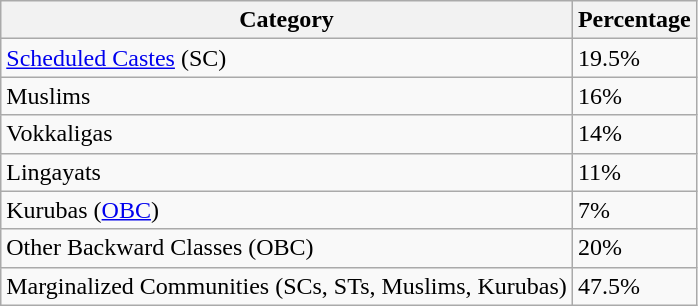<table class="wikitable">
<tr>
<th>Category</th>
<th>Percentage</th>
</tr>
<tr>
<td><a href='#'>Scheduled Castes</a> (SC)</td>
<td>19.5%</td>
</tr>
<tr>
<td>Muslims</td>
<td>16%</td>
</tr>
<tr>
<td>Vokkaligas</td>
<td>14%</td>
</tr>
<tr>
<td>Lingayats</td>
<td>11%</td>
</tr>
<tr>
<td>Kurubas (<a href='#'>OBC</a>)</td>
<td>7%</td>
</tr>
<tr>
<td>Other Backward Classes (OBC)</td>
<td>20%</td>
</tr>
<tr>
<td>Marginalized Communities (SCs, STs, Muslims, Kurubas)</td>
<td>47.5%</td>
</tr>
</table>
